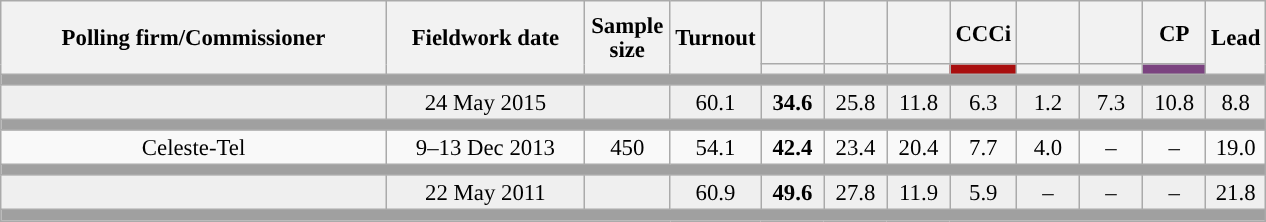<table class="wikitable collapsible collapsed" style="text-align:center; font-size:95%; line-height:16px;">
<tr style="height:42px;">
<th style="width:250px;" rowspan="2">Polling firm/Commissioner</th>
<th style="width:125px;" rowspan="2">Fieldwork date</th>
<th style="width:50px;" rowspan="2">Sample size</th>
<th style="width:45px;" rowspan="2">Turnout</th>
<th style="width:35px;"></th>
<th style="width:35px;"></th>
<th style="width:35px;"></th>
<th style="width:35px;">CCCi</th>
<th style="width:35px;"></th>
<th style="width:35px;"></th>
<th style="width:35px;">CP</th>
<th style="width:30px;" rowspan="2">Lead</th>
</tr>
<tr>
<th style="color:inherit;background:"></th>
<th style="color:inherit;background:"></th>
<th style="color:inherit;background:"></th>
<th style="color:inherit;background:#A90F0F;"></th>
<th style="color:inherit;background:"></th>
<th style="color:inherit;background:"></th>
<th style="color:inherit;background:#7B4380;"></th>
</tr>
<tr>
<td colspan="12" style="background:#A0A0A0"></td>
</tr>
<tr style="background:#EFEFEF;">
<td><strong></strong></td>
<td>24 May 2015</td>
<td></td>
<td>60.1</td>
<td><strong>34.6</strong><br></td>
<td>25.8<br></td>
<td>11.8<br></td>
<td>6.3<br></td>
<td>1.2<br></td>
<td>7.3<br></td>
<td>10.8<br></td>
<td style="background:">8.8</td>
</tr>
<tr>
<td colspan="12" style="background:#A0A0A0"></td>
</tr>
<tr>
<td>Celeste-Tel</td>
<td>9–13 Dec 2013</td>
<td>450</td>
<td>54.1</td>
<td><strong>42.4</strong><br></td>
<td>23.4<br></td>
<td>20.4<br></td>
<td>7.7<br></td>
<td>4.0<br></td>
<td>–</td>
<td>–</td>
<td style="background:">19.0</td>
</tr>
<tr>
<td colspan="12" style="background:#A0A0A0"></td>
</tr>
<tr style="background:#EFEFEF;">
<td><strong></strong></td>
<td>22 May 2011</td>
<td></td>
<td>60.9</td>
<td><strong>49.6</strong><br></td>
<td>27.8<br></td>
<td>11.9<br></td>
<td>5.9<br></td>
<td>–</td>
<td>–</td>
<td>–</td>
<td style="background:">21.8</td>
</tr>
<tr>
<td colspan="12" style="background:#A0A0A0"></td>
</tr>
</table>
